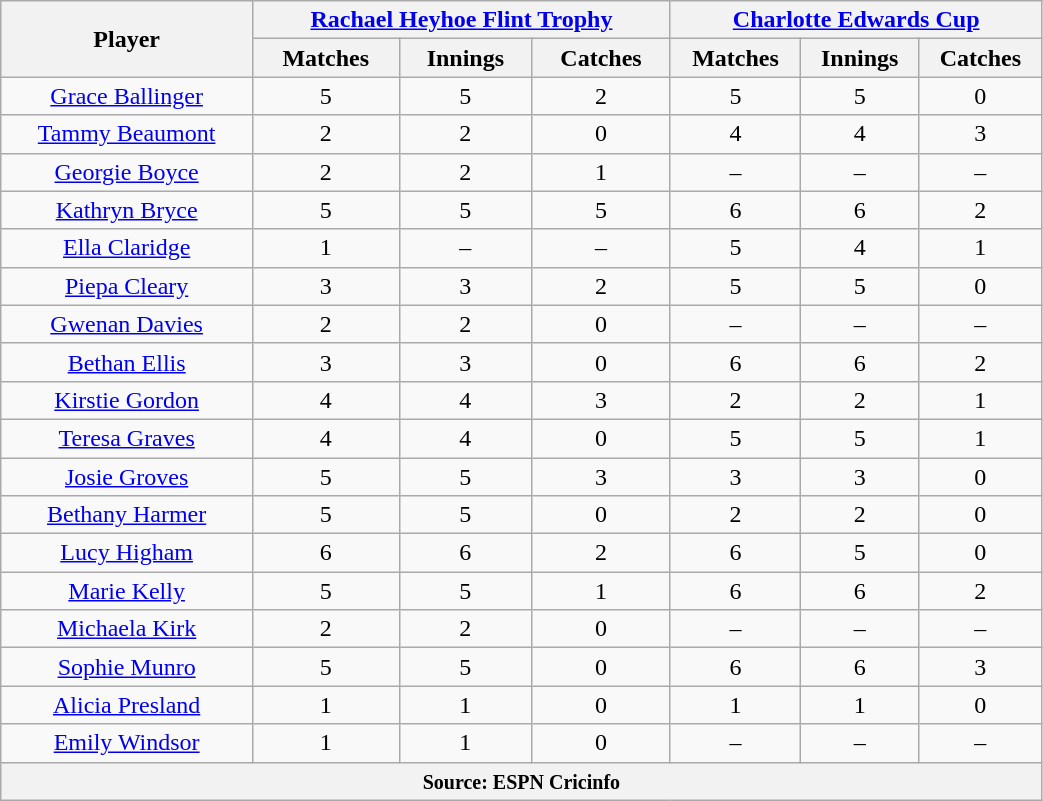<table class="wikitable" style="text-align:center; width:55%;">
<tr>
<th rowspan=2>Player</th>
<th colspan=3><a href='#'>Rachael Heyhoe Flint Trophy</a></th>
<th colspan=3><a href='#'>Charlotte Edwards Cup</a></th>
</tr>
<tr>
<th>Matches</th>
<th>Innings</th>
<th>Catches</th>
<th>Matches</th>
<th>Innings</th>
<th>Catches</th>
</tr>
<tr>
<td><a href='#'>Grace Ballinger</a></td>
<td>5</td>
<td>5</td>
<td>2</td>
<td>5</td>
<td>5</td>
<td>0</td>
</tr>
<tr>
<td><a href='#'>Tammy Beaumont</a></td>
<td>2</td>
<td>2</td>
<td>0</td>
<td>4</td>
<td>4</td>
<td>3</td>
</tr>
<tr>
<td><a href='#'>Georgie Boyce</a></td>
<td>2</td>
<td>2</td>
<td>1</td>
<td>–</td>
<td>–</td>
<td>–</td>
</tr>
<tr>
<td><a href='#'>Kathryn Bryce</a></td>
<td>5</td>
<td>5</td>
<td>5</td>
<td>6</td>
<td>6</td>
<td>2</td>
</tr>
<tr>
<td><a href='#'>Ella Claridge</a></td>
<td>1</td>
<td>–</td>
<td>–</td>
<td>5</td>
<td>4</td>
<td>1</td>
</tr>
<tr>
<td><a href='#'>Piepa Cleary</a></td>
<td>3</td>
<td>3</td>
<td>2</td>
<td>5</td>
<td>5</td>
<td>0</td>
</tr>
<tr>
<td><a href='#'>Gwenan Davies</a></td>
<td>2</td>
<td>2</td>
<td>0</td>
<td>–</td>
<td>–</td>
<td>–</td>
</tr>
<tr>
<td><a href='#'>Bethan Ellis</a></td>
<td>3</td>
<td>3</td>
<td>0</td>
<td>6</td>
<td>6</td>
<td>2</td>
</tr>
<tr>
<td><a href='#'>Kirstie Gordon</a></td>
<td>4</td>
<td>4</td>
<td>3</td>
<td>2</td>
<td>2</td>
<td>1</td>
</tr>
<tr>
<td><a href='#'>Teresa Graves</a></td>
<td>4</td>
<td>4</td>
<td>0</td>
<td>5</td>
<td>5</td>
<td>1</td>
</tr>
<tr>
<td><a href='#'>Josie Groves</a></td>
<td>5</td>
<td>5</td>
<td>3</td>
<td>3</td>
<td>3</td>
<td>0</td>
</tr>
<tr>
<td><a href='#'>Bethany Harmer</a></td>
<td>5</td>
<td>5</td>
<td>0</td>
<td>2</td>
<td>2</td>
<td>0</td>
</tr>
<tr>
<td><a href='#'>Lucy Higham</a></td>
<td>6</td>
<td>6</td>
<td>2</td>
<td>6</td>
<td>5</td>
<td>0</td>
</tr>
<tr>
<td><a href='#'>Marie Kelly</a></td>
<td>5</td>
<td>5</td>
<td>1</td>
<td>6</td>
<td>6</td>
<td>2</td>
</tr>
<tr>
<td><a href='#'>Michaela Kirk</a></td>
<td>2</td>
<td>2</td>
<td>0</td>
<td>–</td>
<td>–</td>
<td>–</td>
</tr>
<tr>
<td><a href='#'>Sophie Munro</a></td>
<td>5</td>
<td>5</td>
<td>0</td>
<td>6</td>
<td>6</td>
<td>3</td>
</tr>
<tr>
<td><a href='#'>Alicia Presland</a></td>
<td>1</td>
<td>1</td>
<td>0</td>
<td>1</td>
<td>1</td>
<td>0</td>
</tr>
<tr>
<td><a href='#'>Emily Windsor</a></td>
<td>1</td>
<td>1</td>
<td>0</td>
<td>–</td>
<td>–</td>
<td>–</td>
</tr>
<tr>
<th colspan="7"><small>Source: ESPN Cricinfo</small></th>
</tr>
</table>
